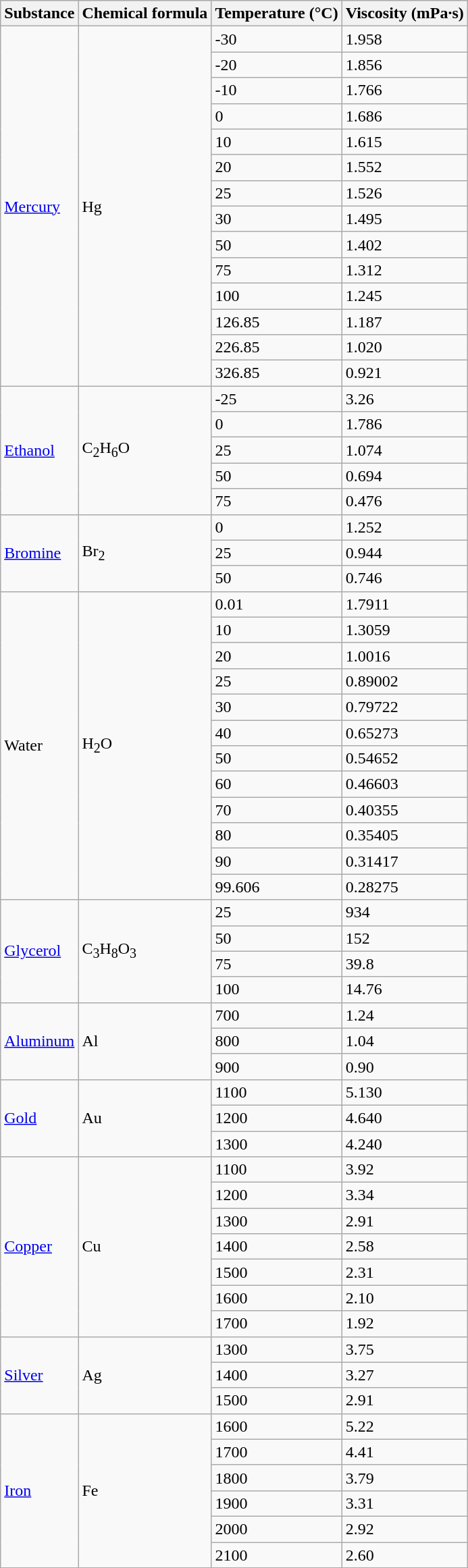<table class="wikitable sortable">
<tr style="background:#efefef;">
<th>Substance</th>
<th>Chemical formula</th>
<th>Temperature (°C)</th>
<th>Viscosity (mPa·s)</th>
</tr>
<tr>
<td rowspan="14"><a href='#'>Mercury</a></td>
<td rowspan="14">Hg</td>
<td>-30</td>
<td>1.958</td>
</tr>
<tr>
<td>-20</td>
<td>1.856</td>
</tr>
<tr>
<td>-10</td>
<td>1.766</td>
</tr>
<tr>
<td>0</td>
<td>1.686</td>
</tr>
<tr>
<td>10</td>
<td>1.615</td>
</tr>
<tr>
<td>20</td>
<td>1.552</td>
</tr>
<tr>
<td>25</td>
<td>1.526</td>
</tr>
<tr>
<td>30</td>
<td>1.495</td>
</tr>
<tr>
<td>50</td>
<td>1.402</td>
</tr>
<tr>
<td>75</td>
<td>1.312</td>
</tr>
<tr>
<td>100</td>
<td>1.245</td>
</tr>
<tr>
<td>126.85</td>
<td>1.187</td>
</tr>
<tr>
<td>226.85</td>
<td>1.020</td>
</tr>
<tr>
<td>326.85</td>
<td>0.921</td>
</tr>
<tr>
<td rowspan="5"><a href='#'>Ethanol</a></td>
<td rowspan="5">C<sub>2</sub>H<sub>6</sub>O</td>
<td>-25</td>
<td>3.26</td>
</tr>
<tr>
<td>0</td>
<td>1.786</td>
</tr>
<tr>
<td>25</td>
<td>1.074</td>
</tr>
<tr>
<td>50</td>
<td>0.694</td>
</tr>
<tr>
<td>75</td>
<td>0.476</td>
</tr>
<tr>
<td rowspan="3"><a href='#'>Bromine</a></td>
<td rowspan="3">Br<sub>2</sub></td>
<td>0</td>
<td>1.252</td>
</tr>
<tr>
<td>25</td>
<td>0.944</td>
</tr>
<tr>
<td>50</td>
<td>0.746</td>
</tr>
<tr>
<td rowspan="12">Water</td>
<td rowspan="12">H<sub>2</sub>O</td>
<td>0.01</td>
<td>1.7911</td>
</tr>
<tr>
<td>10</td>
<td>1.3059</td>
</tr>
<tr>
<td>20</td>
<td>1.0016</td>
</tr>
<tr>
<td>25</td>
<td>0.89002</td>
</tr>
<tr>
<td>30</td>
<td>0.79722</td>
</tr>
<tr>
<td>40</td>
<td>0.65273</td>
</tr>
<tr>
<td>50</td>
<td>0.54652</td>
</tr>
<tr>
<td>60</td>
<td>0.46603</td>
</tr>
<tr>
<td>70</td>
<td>0.40355</td>
</tr>
<tr>
<td>80</td>
<td>0.35405</td>
</tr>
<tr>
<td>90</td>
<td>0.31417</td>
</tr>
<tr>
<td>99.606</td>
<td>0.28275</td>
</tr>
<tr>
<td rowspan="4"><a href='#'>Glycerol</a></td>
<td rowspan="4">C<sub>3</sub>H<sub>8</sub>O<sub>3</sub></td>
<td>25</td>
<td>934</td>
</tr>
<tr>
<td>50</td>
<td>152</td>
</tr>
<tr>
<td>75</td>
<td>39.8</td>
</tr>
<tr>
<td>100</td>
<td>14.76</td>
</tr>
<tr>
<td rowspan="3"><a href='#'>Aluminum</a></td>
<td rowspan="3">Al</td>
<td>700</td>
<td>1.24</td>
</tr>
<tr>
<td>800</td>
<td>1.04</td>
</tr>
<tr>
<td>900</td>
<td>0.90</td>
</tr>
<tr>
<td rowspan="3"><a href='#'>Gold</a></td>
<td rowspan="3">Au</td>
<td>1100</td>
<td>5.130</td>
</tr>
<tr>
<td>1200</td>
<td>4.640</td>
</tr>
<tr>
<td>1300</td>
<td>4.240</td>
</tr>
<tr>
<td rowspan="7"><a href='#'>Copper</a></td>
<td rowspan="7">Cu</td>
<td>1100</td>
<td>3.92</td>
</tr>
<tr>
<td>1200</td>
<td>3.34</td>
</tr>
<tr>
<td>1300</td>
<td>2.91</td>
</tr>
<tr>
<td>1400</td>
<td>2.58</td>
</tr>
<tr>
<td>1500</td>
<td>2.31</td>
</tr>
<tr>
<td>1600</td>
<td>2.10</td>
</tr>
<tr>
<td>1700</td>
<td>1.92</td>
</tr>
<tr>
<td rowspan="3"><a href='#'>Silver</a></td>
<td rowspan="3">Ag</td>
<td>1300</td>
<td>3.75</td>
</tr>
<tr>
<td>1400</td>
<td>3.27</td>
</tr>
<tr>
<td>1500</td>
<td>2.91</td>
</tr>
<tr>
<td rowspan="6"><a href='#'>Iron</a></td>
<td rowspan="6">Fe</td>
<td>1600</td>
<td>5.22</td>
</tr>
<tr>
<td>1700</td>
<td>4.41</td>
</tr>
<tr>
<td>1800</td>
<td>3.79</td>
</tr>
<tr>
<td>1900</td>
<td>3.31</td>
</tr>
<tr>
<td>2000</td>
<td>2.92</td>
</tr>
<tr>
<td>2100</td>
<td>2.60</td>
</tr>
</table>
